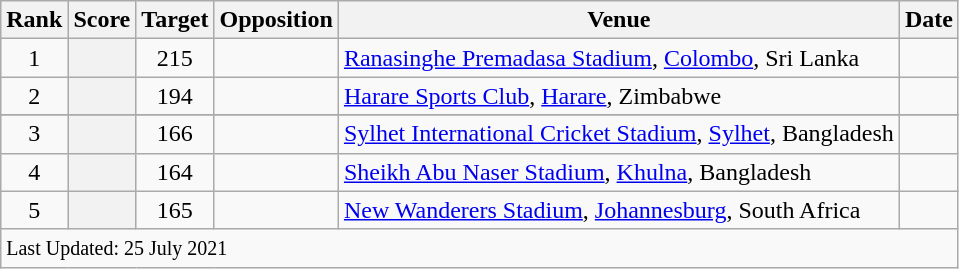<table class="wikitable plainrowheaders sortable">
<tr>
<th scope=col>Rank</th>
<th scope=col>Score</th>
<th scope=col>Target</th>
<th scope=col>Opposition</th>
<th scope=col>Venue</th>
<th scope=col>Date</th>
</tr>
<tr>
<td align=center>1</td>
<th scope=row style=text-align:center;></th>
<td align=center>215</td>
<td></td>
<td><a href='#'>Ranasinghe Premadasa Stadium</a>, <a href='#'>Colombo</a>, Sri Lanka</td>
<td></td>
</tr>
<tr>
<td align=center>2</td>
<th scope=row style=text-align:center;></th>
<td align=center>194</td>
<td></td>
<td><a href='#'>Harare Sports Club</a>, <a href='#'>Harare</a>, Zimbabwe</td>
<td></td>
</tr>
<tr>
</tr>
<tr>
<td align=center>3</td>
<th scope=row style=text-align:center;></th>
<td align=center>166</td>
<td></td>
<td><a href='#'>Sylhet International Cricket Stadium</a>, <a href='#'>Sylhet</a>, Bangladesh</td>
<td></td>
</tr>
<tr>
<td align=center>4</td>
<th scope=row style=text-align:center;></th>
<td align=center>164</td>
<td></td>
<td><a href='#'>Sheikh Abu Naser Stadium</a>, <a href='#'>Khulna</a>, Bangladesh</td>
<td></td>
</tr>
<tr>
<td align=center>5</td>
<th scope=row style=text-align:center;></th>
<td align=center>165</td>
<td></td>
<td><a href='#'>New Wanderers Stadium</a>, <a href='#'>Johannesburg</a>, South Africa</td>
<td> </td>
</tr>
<tr class=sortbottom>
<td colspan=6><small>Last Updated: 25 July 2021</small></td>
</tr>
</table>
